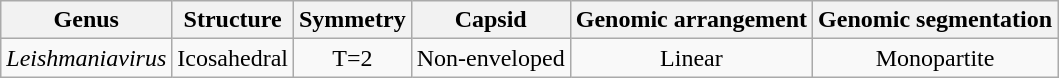<table class="wikitable sortable" style="text-align:center">
<tr>
<th>Genus</th>
<th>Structure</th>
<th>Symmetry</th>
<th>Capsid</th>
<th>Genomic arrangement</th>
<th>Genomic segmentation</th>
</tr>
<tr>
<td><em>Leishmaniavirus</em></td>
<td>Icosahedral</td>
<td>T=2</td>
<td>Non-enveloped</td>
<td>Linear</td>
<td>Monopartite</td>
</tr>
</table>
